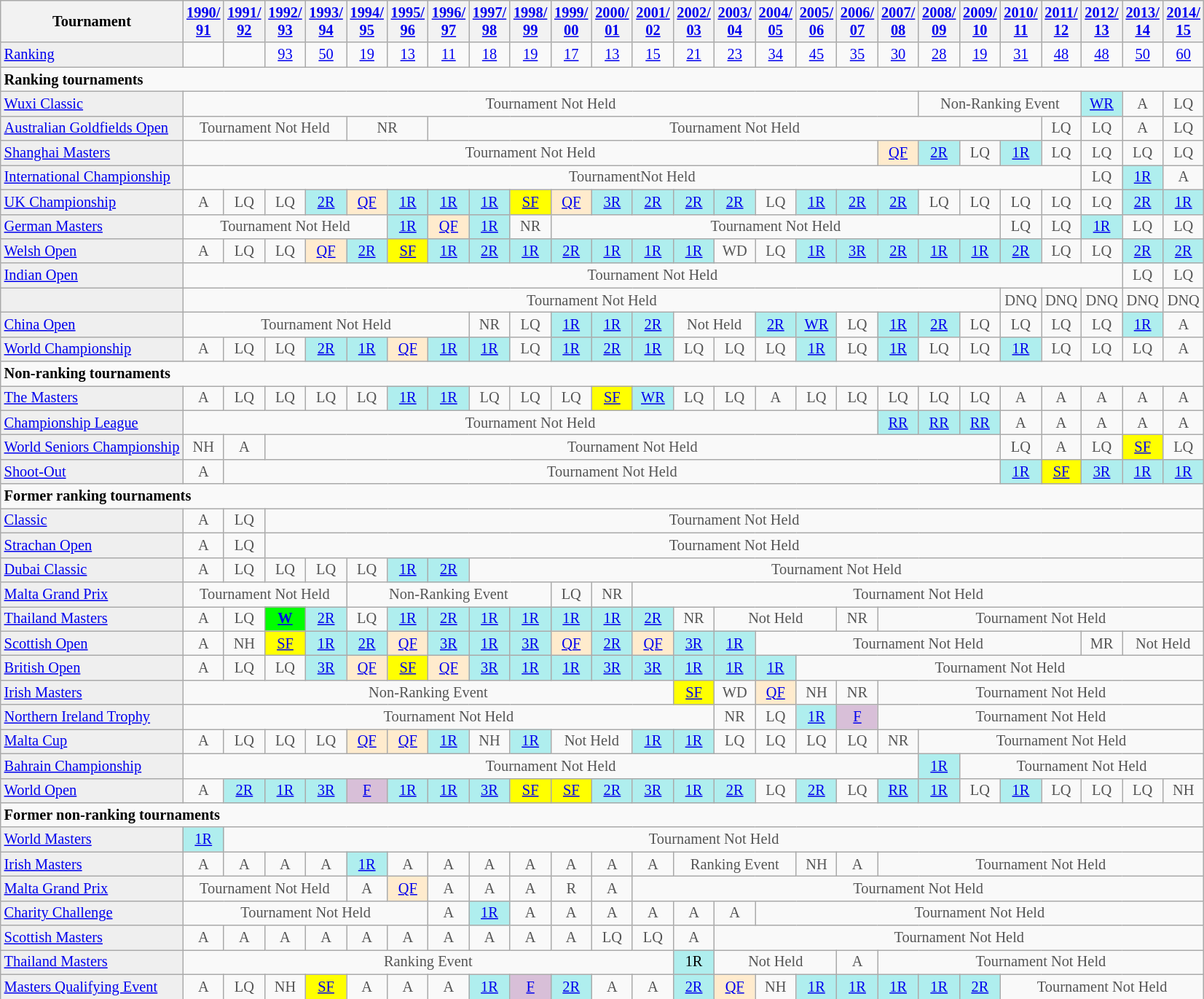<table class="wikitable" style="font-size:85%">
<tr>
<th>Tournament</th>
<th><a href='#'>1990/<br>91</a></th>
<th><a href='#'>1991/<br>92</a></th>
<th><a href='#'>1992/<br>93</a></th>
<th><a href='#'>1993/<br>94</a></th>
<th><a href='#'>1994/<br>95</a></th>
<th><a href='#'>1995/<br>96</a></th>
<th><a href='#'>1996/<br>97</a></th>
<th><a href='#'>1997/<br>98</a></th>
<th><a href='#'>1998/<br>99</a></th>
<th><a href='#'>1999/<br>00</a></th>
<th><a href='#'>2000/<br>01</a></th>
<th><a href='#'>2001/<br>02</a></th>
<th><a href='#'>2002/<br>03</a></th>
<th><a href='#'>2003/<br>04</a></th>
<th><a href='#'>2004/<br>05</a></th>
<th><a href='#'>2005/<br>06</a></th>
<th><a href='#'>2006/<br>07</a></th>
<th><a href='#'>2007/<br>08</a></th>
<th><a href='#'>2008/<br>09</a></th>
<th><a href='#'>2009/<br>10</a></th>
<th><a href='#'>2010/<br>11</a></th>
<th><a href='#'>2011/<br>12</a></th>
<th><a href='#'>2012/<br>13</a></th>
<th><a href='#'>2013/<br>14</a></th>
<th><a href='#'>2014/<br>15</a></th>
</tr>
<tr>
<td style="background:#EFEFEF;"><a href='#'>Ranking</a></td>
<td align="center"></td>
<td align="center"></td>
<td align="center"><a href='#'>93</a></td>
<td align="center"><a href='#'>50</a></td>
<td align="center"><a href='#'>19</a></td>
<td align="center"><a href='#'>13</a></td>
<td align="center"><a href='#'>11</a></td>
<td align="center"><a href='#'>18</a></td>
<td align="center"><a href='#'>19</a></td>
<td align="center"><a href='#'>17</a></td>
<td align="center"><a href='#'>13</a></td>
<td align="center"><a href='#'>15</a></td>
<td align="center"><a href='#'>21</a></td>
<td align="center"><a href='#'>23</a></td>
<td align="center"><a href='#'>34</a></td>
<td align="center"><a href='#'>45</a></td>
<td align="center"><a href='#'>35</a></td>
<td align="center"><a href='#'>30</a></td>
<td align="center"><a href='#'>28</a></td>
<td align="center"><a href='#'>19</a></td>
<td align="center"><a href='#'>31</a></td>
<td align="center"><a href='#'>48</a></td>
<td align="center"><a href='#'>48</a></td>
<td align="center"><a href='#'>50</a></td>
<td align="center"><a href='#'>60</a></td>
</tr>
<tr>
<td colspan="50"><strong>Ranking tournaments</strong></td>
</tr>
<tr>
<td style="background:#EFEFEF;"><a href='#'>Wuxi Classic</a></td>
<td align="center" colspan="18" style="color:#555555;">Tournament Not Held</td>
<td align="center" colspan="4" style="color:#555555;">Non-Ranking Event</td>
<td align="center" style="background:#afeeee;"><a href='#'>WR</a></td>
<td align="center" style="color:#555555;">A</td>
<td align="center" style="color:#555555;">LQ</td>
</tr>
<tr>
<td style="background:#EFEFEF;"><a href='#'>Australian Goldfields Open</a></td>
<td align="center" colspan="4" style="color:#555555;">Tournament Not Held</td>
<td align="center" colspan="2" style="color:#555555;">NR</td>
<td align="center" colspan="15" style="color:#555555;">Tournament Not Held</td>
<td align="center" style="color:#555555;">LQ</td>
<td align="center" style="color:#555555;">LQ</td>
<td align="center" style="color:#555555;">A</td>
<td align="center" style="color:#555555;">LQ</td>
</tr>
<tr>
<td style="background:#EFEFEF;"><a href='#'>Shanghai Masters</a></td>
<td align="center" colspan="17" style="color:#555555;">Tournament Not Held</td>
<td align="center" style="background:#ffebcd;"><a href='#'>QF</a></td>
<td align="center" style="background:#afeeee;"><a href='#'>2R</a></td>
<td align="center" style="color:#555555;">LQ</td>
<td align="center" style="background:#afeeee;"><a href='#'>1R</a></td>
<td align="center" style="color:#555555;">LQ</td>
<td align="center" style="color:#555555;">LQ</td>
<td align="center" style="color:#555555;">LQ</td>
<td align="center" style="color:#555555;">LQ</td>
</tr>
<tr>
<td style="background:#EFEFEF;"><a href='#'>International Championship</a></td>
<td align="center" colspan="22" style="color:#555555;">TournamentNot Held</td>
<td align="center" style="color:#555555;">LQ</td>
<td align="center" style="background:#afeeee;"><a href='#'>1R</a></td>
<td align="center" style="color:#555555;">A</td>
</tr>
<tr>
<td style="background:#EFEFEF;"><a href='#'>UK Championship</a></td>
<td style="text-align:center; color:#555555;">A</td>
<td style="text-align:center; color:#555555;">LQ</td>
<td style="text-align:center; color:#555555;">LQ</td>
<td style="text-align:center; background:#afeeee;"><a href='#'>2R</a></td>
<td style="text-align:center; background:#ffebcd;"><a href='#'>QF</a></td>
<td style="text-align:center; background:#afeeee;"><a href='#'>1R</a></td>
<td style="text-align:center; background:#afeeee;"><a href='#'>1R</a></td>
<td style="text-align:center; background:#afeeee;"><a href='#'>1R</a></td>
<td style="text-align:center; background:yellow;"><a href='#'>SF</a></td>
<td style="text-align:center; background:#ffebcd;"><a href='#'>QF</a></td>
<td style="text-align:center; background:#afeeee;"><a href='#'>3R</a></td>
<td style="text-align:center; background:#afeeee;"><a href='#'>2R</a></td>
<td style="text-align:center; background:#afeeee;"><a href='#'>2R</a></td>
<td style="text-align:center; background:#afeeee;"><a href='#'>2R</a></td>
<td style="text-align:center; color:#555555;">LQ</td>
<td style="text-align:center; background:#afeeee;"><a href='#'>1R</a></td>
<td style="text-align:center; background:#afeeee;"><a href='#'>2R</a></td>
<td style="text-align:center; background:#afeeee;"><a href='#'>2R</a></td>
<td style="text-align:center; color:#555555;">LQ</td>
<td style="text-align:center; color:#555555;">LQ</td>
<td style="text-align:center; color:#555555;">LQ</td>
<td style="text-align:center; color:#555555;">LQ</td>
<td style="text-align:center; color:#555555;">LQ</td>
<td style="text-align:center; background:#afeeee;"><a href='#'>2R</a></td>
<td style="text-align:center; background:#afeeee;"><a href='#'>1R</a></td>
</tr>
<tr>
<td style="background:#EFEFEF;"><a href='#'>German Masters</a></td>
<td align="center" colspan="5" style="color:#555555;">Tournament Not Held</td>
<td align="center" style="background:#afeeee;"><a href='#'>1R</a></td>
<td align="center" style="background:#ffebcd;"><a href='#'>QF</a></td>
<td align="center" style="background:#afeeee;"><a href='#'>1R</a></td>
<td align="center" style="color:#555555;">NR</td>
<td align="center" colspan="11" style="color:#555555;">Tournament Not Held</td>
<td align="center" style="color:#555555;">LQ</td>
<td align="center" style="color:#555555;">LQ</td>
<td align="center" style="background:#afeeee;"><a href='#'>1R</a></td>
<td align="center" style="color:#555555;">LQ</td>
<td align="center" style="color:#555555;">LQ</td>
</tr>
<tr>
<td style="background:#EFEFEF;"><a href='#'>Welsh Open</a></td>
<td align="center" style="color:#555555;">A</td>
<td align="center" style="color:#555555;">LQ</td>
<td align="center" style="color:#555555;">LQ</td>
<td align="center" style="background:#ffebcd;"><a href='#'>QF</a></td>
<td align="center" style="background:#afeeee;"><a href='#'>2R</a></td>
<td align="center" style="background:yellow;"><a href='#'>SF</a></td>
<td align="center" style="background:#afeeee;"><a href='#'>1R</a></td>
<td align="center" style="background:#afeeee;"><a href='#'>2R</a></td>
<td align="center" style="background:#afeeee;"><a href='#'>1R</a></td>
<td align="center" style="background:#afeeee;"><a href='#'>2R</a></td>
<td align="center" style="background:#afeeee;"><a href='#'>1R</a></td>
<td align="center" style="background:#afeeee;"><a href='#'>1R</a></td>
<td align="center" style="background:#afeeee;"><a href='#'>1R</a></td>
<td align="center" style="color:#555555;">WD</td>
<td align="center" style="color:#555555;">LQ</td>
<td align="center" style="background:#afeeee;"><a href='#'>1R</a></td>
<td align="center" style="background:#afeeee;"><a href='#'>3R</a></td>
<td align="center" style="background:#afeeee;"><a href='#'>2R</a></td>
<td align="center" style="background:#afeeee;"><a href='#'>1R</a></td>
<td align="center" style="background:#afeeee;"><a href='#'>1R</a></td>
<td align="center" style="background:#afeeee;"><a href='#'>2R</a></td>
<td align="center" style="color:#555555;">LQ</td>
<td align="center" style="color:#555555;">LQ</td>
<td align="center" style="background:#afeeee;"><a href='#'>2R</a></td>
<td align="center" style="background:#afeeee;"><a href='#'>2R</a></td>
</tr>
<tr>
<td style="background:#EFEFEF;"><a href='#'>Indian Open</a></td>
<td align="center" colspan="23" style="color:#555555;">Tournament Not Held</td>
<td align="center" style="color:#555555;">LQ</td>
<td align="center" style="color:#555555;">LQ</td>
</tr>
<tr>
<td style="background:#EFEFEF;"></td>
<td align="center" colspan="20" style="color:#555555;">Tournament Not Held</td>
<td align="center" style="color:#555555;">DNQ</td>
<td align="center" style="color:#555555;">DNQ</td>
<td align="center" style="color:#555555;">DNQ</td>
<td align="center" style="color:#555555;">DNQ</td>
<td align="center" style="color:#555555;">DNQ</td>
</tr>
<tr>
<td style="background:#EFEFEF;"><a href='#'>China Open</a></td>
<td align="center" colspan="7" style="color:#555555;">Tournament Not Held</td>
<td align="center" style="color:#555555;">NR</td>
<td align="center" style="color:#555555;">LQ</td>
<td align="center" style="background:#afeeee;"><a href='#'>1R</a></td>
<td align="center" style="background:#afeeee;"><a href='#'>1R</a></td>
<td align="center" style="background:#afeeee;"><a href='#'>2R</a></td>
<td align="center" colspan="2" style="color:#555555;">Not Held</td>
<td align="center" style="background:#afeeee;"><a href='#'>2R</a></td>
<td align="center" style="background:#afeeee;"><a href='#'>WR</a></td>
<td align="center" style="color:#555555;">LQ</td>
<td align="center" style="background:#afeeee;"><a href='#'>1R</a></td>
<td align="center" style="background:#afeeee;"><a href='#'>2R</a></td>
<td align="center" style="color:#555555;">LQ</td>
<td align="center" style="color:#555555;">LQ</td>
<td align="center" style="color:#555555;">LQ</td>
<td align="center" style="color:#555555;">LQ</td>
<td align="center" style="background:#afeeee;"><a href='#'>1R</a></td>
<td align="center" style="color:#555555;">A</td>
</tr>
<tr>
<td style="background:#EFEFEF;"><a href='#'>World Championship</a></td>
<td style="text-align:center; color:#555555;">A</td>
<td style="text-align:center; color:#555555;">LQ</td>
<td style="text-align:center; color:#555555;">LQ</td>
<td style="text-align:center; background:#afeeee;"><a href='#'>2R</a></td>
<td style="text-align:center; background:#afeeee;"><a href='#'>1R</a></td>
<td style="text-align:center; background:#ffebcd;"><a href='#'>QF</a></td>
<td style="text-align:center; background:#afeeee;"><a href='#'>1R</a></td>
<td style="text-align:center; background:#afeeee;"><a href='#'>1R</a></td>
<td style="text-align:center; color:#555555;">LQ</td>
<td style="text-align:center; background:#afeeee;"><a href='#'>1R</a></td>
<td style="text-align:center; background:#afeeee;"><a href='#'>2R</a></td>
<td style="text-align:center; background:#afeeee;"><a href='#'>1R</a></td>
<td style="text-align:center; color:#555555;">LQ</td>
<td style="text-align:center; color:#555555;">LQ</td>
<td style="text-align:center; color:#555555;">LQ</td>
<td style="text-align:center; background:#afeeee;"><a href='#'>1R</a></td>
<td style="text-align:center; color:#555555;">LQ</td>
<td style="text-align:center; background:#afeeee;"><a href='#'>1R</a></td>
<td style="text-align:center; color:#555555;">LQ</td>
<td style="text-align:center; color:#555555;">LQ</td>
<td style="text-align:center; background:#afeeee;"><a href='#'>1R</a></td>
<td style="text-align:center; color:#555555;">LQ</td>
<td style="text-align:center; color:#555555;">LQ</td>
<td style="text-align:center; color:#555555;">LQ</td>
<td style="text-align:center; color:#555555;">A</td>
</tr>
<tr>
<td colspan="50"><strong>Non-ranking tournaments</strong></td>
</tr>
<tr>
<td style="background:#EFEFEF;"><a href='#'>The Masters</a></td>
<td style="text-align:center; color:#555555;">A</td>
<td style="text-align:center; color:#555555;">LQ</td>
<td style="text-align:center; color:#555555;">LQ</td>
<td style="text-align:center; color:#555555;">LQ</td>
<td style="text-align:center; color:#555555;">LQ</td>
<td style="text-align:center; background:#afeeee;"><a href='#'>1R</a></td>
<td style="text-align:center; background:#afeeee;"><a href='#'>1R</a></td>
<td style="text-align:center; color:#555555;">LQ</td>
<td style="text-align:center; color:#555555;">LQ</td>
<td style="text-align:center; color:#555555;">LQ</td>
<td style="text-align:center; background:yellow;"><a href='#'>SF</a></td>
<td style="text-align:center; background:#afeeee;"><a href='#'>WR</a></td>
<td style="text-align:center; color:#555555;">LQ</td>
<td style="text-align:center; color:#555555;">LQ</td>
<td style="text-align:center; color:#555555;">A</td>
<td style="text-align:center; color:#555555;">LQ</td>
<td style="text-align:center; color:#555555;">LQ</td>
<td style="text-align:center; color:#555555;">LQ</td>
<td style="text-align:center; color:#555555;">LQ</td>
<td style="text-align:center; color:#555555;">LQ</td>
<td style="text-align:center; color:#555555;">A</td>
<td style="text-align:center; color:#555555;">A</td>
<td style="text-align:center; color:#555555;">A</td>
<td style="text-align:center; color:#555555;">A</td>
<td style="text-align:center; color:#555555;">A</td>
</tr>
<tr>
<td style="background:#EFEFEF;"><a href='#'>Championship League</a></td>
<td align="center" colspan="17" style="color:#555555;">Tournament Not Held</td>
<td align="center" style="background:#afeeee;"><a href='#'>RR</a></td>
<td align="center" style="background:#afeeee;"><a href='#'>RR</a></td>
<td align="center" style="background:#afeeee;"><a href='#'>RR</a></td>
<td align="center" style="color:#555555;">A</td>
<td align="center" style="color:#555555;">A</td>
<td align="center" style="color:#555555;">A</td>
<td align="center" style="color:#555555;">A</td>
<td align="center" style="color:#555555;">A</td>
</tr>
<tr>
<td style="background:#EFEFEF;"><a href='#'>World Seniors Championship</a></td>
<td style="text-align:center; color:#555555;">NH</td>
<td align="center" style="color:#555555;">A</td>
<td align="center" colspan="18" style="color:#555555;">Tournament Not Held</td>
<td align="center" style="color:#555555;">LQ</td>
<td align="center" style="color:#555555;">A</td>
<td align="center" style="color:#555555;">LQ</td>
<td align="center" style="background:yellow;"><a href='#'>SF</a></td>
<td align="center" style="color:#555555;">LQ</td>
</tr>
<tr>
<td style="background:#EFEFEF;"><a href='#'>Shoot-Out</a></td>
<td style="text-align:center; color:#555555;">A</td>
<td align="center" colspan="19" style="color:#555555;">Tournament Not Held</td>
<td align="center" style="background:#afeeee;"><a href='#'>1R</a></td>
<td align="center" style="background:yellow;"><a href='#'>SF</a></td>
<td align="center" style="background:#afeeee;"><a href='#'>3R</a></td>
<td align="center" style="background:#afeeee;"><a href='#'>1R</a></td>
<td align="center" style="background:#afeeee;"><a href='#'>1R</a></td>
</tr>
<tr>
<td colspan="50"><strong>Former ranking tournaments</strong></td>
</tr>
<tr>
<td style="background:#EFEFEF;"><a href='#'>Classic</a></td>
<td align="center" style="color:#555555;">A</td>
<td align="center" style="color:#555555;">LQ</td>
<td align="center" colspan="50" style="color:#555555;">Tournament Not Held</td>
</tr>
<tr>
<td style="background:#EFEFEF;"><a href='#'>Strachan Open</a></td>
<td align="center" style="color:#555555;">A</td>
<td align="center" style="color:#555555;">LQ</td>
<td align="center" colspan="50" style="color:#555555;">Tournament Not Held</td>
</tr>
<tr>
<td style="background:#EFEFEF;"><a href='#'>Dubai Classic</a></td>
<td align="center" style="color:#555555;">A</td>
<td align="center" style="color:#555555;">LQ</td>
<td align="center" style="color:#555555;">LQ</td>
<td align="center" style="color:#555555;">LQ</td>
<td align="center" style="color:#555555;">LQ</td>
<td align="center" style="background:#afeeee;"><a href='#'>1R</a></td>
<td align="center" style="background:#afeeee;"><a href='#'>2R</a></td>
<td align="center" colspan="50" style="color:#555555;">Tournament Not Held</td>
</tr>
<tr>
<td style="background:#EFEFEF;"><a href='#'>Malta Grand Prix</a></td>
<td align="center" colspan="4" style="color:#555555;">Tournament Not Held</td>
<td align="center" colspan="5" style="color:#555555;">Non-Ranking Event</td>
<td align="center" style="color:#555555;">LQ</td>
<td align="center" style="color:#555555;">NR</td>
<td align="center" colspan="50" style="color:#555555;">Tournament Not Held</td>
</tr>
<tr>
<td style="background:#EFEFEF;"><a href='#'>Thailand Masters</a></td>
<td align="center" style="color:#555555;">A</td>
<td align="center" style="color:#555555;">LQ</td>
<td align="center" style="background:#00ff00;"><a href='#'><strong>W</strong></a></td>
<td align="center" style="background:#afeeee;"><a href='#'>2R</a></td>
<td align="center" style="color:#555555;">LQ</td>
<td align="center" style="background:#afeeee;"><a href='#'>1R</a></td>
<td align="center" style="background:#afeeee;"><a href='#'>2R</a></td>
<td align="center" style="background:#afeeee;"><a href='#'>1R</a></td>
<td align="center" style="background:#afeeee;"><a href='#'>1R</a></td>
<td align="center" style="background:#afeeee;"><a href='#'>1R</a></td>
<td align="center" style="background:#afeeee;"><a href='#'>1R</a></td>
<td align="center" style="background:#afeeee;"><a href='#'>2R</a></td>
<td align="center" style="color:#555555;">NR</td>
<td align="center" colspan="3" style="color:#555555;">Not Held</td>
<td align="center" style="color:#555555;">NR</td>
<td align="center" colspan="50" style="color:#555555;">Tournament Not Held</td>
</tr>
<tr>
<td style="background:#EFEFEF;"><a href='#'>Scottish Open</a></td>
<td align="center" style="color:#555555;">A</td>
<td align="center" style="color:#555555;">NH</td>
<td align="center" style="background:yellow;"><a href='#'>SF</a></td>
<td align="center" style="background:#afeeee;"><a href='#'>1R</a></td>
<td align="center" style="background:#afeeee;"><a href='#'>2R</a></td>
<td align="center" style="background:#ffebcd;"><a href='#'>QF</a></td>
<td align="center" style="background:#afeeee;"><a href='#'>3R</a></td>
<td align="center" style="background:#afeeee;"><a href='#'>1R</a></td>
<td align="center" style="background:#afeeee;"><a href='#'>3R</a></td>
<td align="center" style="background:#ffebcd;"><a href='#'>QF</a></td>
<td align="center" style="background:#afeeee;"><a href='#'>2R</a></td>
<td align="center" style="background:#ffebcd;"><a href='#'>QF</a></td>
<td align="center" style="background:#afeeee;"><a href='#'>3R</a></td>
<td align="center" style="background:#afeeee;"><a href='#'>1R</a></td>
<td align="center" colspan="8" style="color:#555555;">Tournament Not Held</td>
<td align="center" style="color:#555555;">MR</td>
<td align="center" colspan="50" style="color:#555555;">Not Held</td>
</tr>
<tr>
<td style="background:#EFEFEF;"><a href='#'>British Open</a></td>
<td align="center" style="color:#555555;">A</td>
<td align="center" style="color:#555555;">LQ</td>
<td align="center" style="color:#555555;">LQ</td>
<td align="center" style="background:#afeeee;"><a href='#'>3R</a></td>
<td align="center" style="background:#ffebcd;"><a href='#'>QF</a></td>
<td align="center" style="background:yellow;"><a href='#'>SF</a></td>
<td align="center" style="background:#ffebcd;"><a href='#'>QF</a></td>
<td align="center" style="background:#afeeee;"><a href='#'>3R</a></td>
<td align="center" style="background:#afeeee;"><a href='#'>1R</a></td>
<td align="center" style="background:#afeeee;"><a href='#'>1R</a></td>
<td align="center" style="background:#afeeee;"><a href='#'>3R</a></td>
<td align="center" style="background:#afeeee;"><a href='#'>3R</a></td>
<td align="center" style="background:#afeeee;"><a href='#'>1R</a></td>
<td align="center" style="background:#afeeee;"><a href='#'>1R</a></td>
<td align="center" style="background:#afeeee;"><a href='#'>1R</a></td>
<td align="center" colspan="50" style="color:#555555;">Tournament Not Held</td>
</tr>
<tr>
<td style="background:#EFEFEF;"><a href='#'>Irish Masters</a></td>
<td align="center" colspan="12" style="color:#555555;">Non-Ranking Event</td>
<td align="center" style="background:yellow;"><a href='#'>SF</a></td>
<td align="center" style="color:#555555;">WD</td>
<td align="center" style="background:#ffebcd;"><a href='#'>QF</a></td>
<td align="center" style="color:#555555;">NH</td>
<td align="center" style="color:#555555;">NR</td>
<td align="center" colspan="50" style="color:#555555;">Tournament Not Held</td>
</tr>
<tr>
<td style="background:#EFEFEF;"><a href='#'>Northern Ireland Trophy</a></td>
<td align="center" colspan="13" style="color:#555555;">Tournament Not Held</td>
<td align="center" style="color:#555555;">NR</td>
<td align="center" style="color:#555555;">LQ</td>
<td align="center" style="background:#afeeee;"><a href='#'>1R</a></td>
<td align="center" style="background:#D8BFD8;"><a href='#'>F</a></td>
<td align="center" colspan="50" style="color:#555555;">Tournament Not Held</td>
</tr>
<tr>
<td style="background:#EFEFEF;"><a href='#'>Malta Cup</a></td>
<td align="center" style="color:#555555;">A</td>
<td align="center" style="color:#555555;">LQ</td>
<td align="center" style="color:#555555;">LQ</td>
<td align="center" style="color:#555555;">LQ</td>
<td align="center" style="background:#ffebcd;"><a href='#'>QF</a></td>
<td align="center" style="background:#ffebcd;"><a href='#'>QF</a></td>
<td align="center" style="background:#afeeee;"><a href='#'>1R</a></td>
<td align="center" style="color:#555555;">NH</td>
<td align="center" style="background:#afeeee;"><a href='#'>1R</a></td>
<td align="center" colspan="2" style="color:#555555;">Not Held</td>
<td align="center" style="background:#afeeee;"><a href='#'>1R</a></td>
<td align="center" style="background:#afeeee;"><a href='#'>1R</a></td>
<td align="center" style="color:#555555;">LQ</td>
<td align="center" style="color:#555555;">LQ</td>
<td align="center" style="color:#555555;">LQ</td>
<td align="center" style="color:#555555;">LQ</td>
<td align="center" style="color:#555555;">NR</td>
<td align="center" colspan="50" style="color:#555555;">Tournament Not Held</td>
</tr>
<tr>
<td style="background:#EFEFEF;"><a href='#'>Bahrain Championship</a></td>
<td align="center" colspan="18" style="color:#555555;">Tournament Not Held</td>
<td align="center" style="background:#afeeee;"><a href='#'>1R</a></td>
<td align="center" colspan="50" style="color:#555555;">Tournament Not Held</td>
</tr>
<tr>
<td style="background:#EFEFEF;"><a href='#'>World Open</a></td>
<td align="center" style="color:#555555;">A</td>
<td align="center" style="background:#afeeee;"><a href='#'>2R</a></td>
<td align="center" style="background:#afeeee;"><a href='#'>1R</a></td>
<td align="center" style="background:#afeeee;"><a href='#'>3R</a></td>
<td align="center" style="background:#D8BFD8;"><a href='#'>F</a></td>
<td align="center" style="background:#afeeee;"><a href='#'>1R</a></td>
<td align="center" style="background:#afeeee;"><a href='#'>1R</a></td>
<td align="center" style="background:#afeeee;"><a href='#'>3R</a></td>
<td align="center" style="background:yellow;"><a href='#'>SF</a></td>
<td align="center" style="background:yellow;"><a href='#'>SF</a></td>
<td align="center" style="background:#afeeee;"><a href='#'>2R</a></td>
<td align="center" style="background:#afeeee;"><a href='#'>3R</a></td>
<td align="center" style="background:#afeeee;"><a href='#'>1R</a></td>
<td align="center" style="background:#afeeee;"><a href='#'>2R</a></td>
<td align="center" style="color:#555555;">LQ</td>
<td align="center" style="background:#afeeee;"><a href='#'>2R</a></td>
<td align="center" style="color:#555555;">LQ</td>
<td align="center" style="background:#afeeee;"><a href='#'>RR</a></td>
<td align="center" style="background:#afeeee;"><a href='#'>1R</a></td>
<td align="center" style="color:#555555;">LQ</td>
<td align="center" style="background:#afeeee;"><a href='#'>1R</a></td>
<td align="center" style="color:#555555;">LQ</td>
<td align="center" style="color:#555555;">LQ</td>
<td align="center" style="color:#555555;">LQ</td>
<td align="center" style="color:#555555;">NH</td>
</tr>
<tr>
<td colspan="50"><strong>Former non-ranking tournaments</strong></td>
</tr>
<tr>
<td style="background:#EFEFEF;"><a href='#'>World Masters</a></td>
<td align="center" style="background:#afeeee;"><a href='#'>1R</a></td>
<td align="center" colspan="50" style="color:#555555;">Tournament Not Held</td>
</tr>
<tr>
<td style="background:#EFEFEF;"><a href='#'>Irish Masters</a></td>
<td align="center" style="color:#555555;">A</td>
<td align="center" style="color:#555555;">A</td>
<td align="center" style="color:#555555;">A</td>
<td align="center" style="color:#555555;">A</td>
<td align="center" style="background:#afeeee;"><a href='#'>1R</a></td>
<td align="center" style="color:#555555;">A</td>
<td align="center" style="color:#555555;">A</td>
<td align="center" style="color:#555555;">A</td>
<td align="center" style="color:#555555;">A</td>
<td align="center" style="color:#555555;">A</td>
<td align="center" style="color:#555555;">A</td>
<td align="center" style="color:#555555;">A</td>
<td align="center" colspan="3" style="color:#555555;">Ranking Event</td>
<td align="center" style="color:#555555;">NH</td>
<td align="center" style="color:#555555;">A</td>
<td align="center" colspan="50" style="color:#555555;">Tournament Not Held</td>
</tr>
<tr>
<td style="background:#EFEFEF;"><a href='#'>Malta Grand Prix</a></td>
<td align="center" colspan="4" style="color:#555555;">Tournament Not Held</td>
<td align="center" style="color:#555555;">A</td>
<td align="center" style="background:#ffebcd;"><a href='#'>QF</a></td>
<td align="center" style="color:#555555;">A</td>
<td align="center" style="color:#555555;">A</td>
<td align="center" style="color:#555555;">A</td>
<td align="center" style="color:#555555;">R</td>
<td align="center" style="color:#555555;">A</td>
<td align="center" colspan="50" style="color:#555555;">Tournament Not Held</td>
</tr>
<tr>
<td style="background:#EFEFEF;"><a href='#'>Charity Challenge</a></td>
<td colspan="6" style="text-align:center; color:#555555;">Tournament Not Held</td>
<td align="center" style="color:#555555;">A</td>
<td align="center" style="background:#afeeee;"><a href='#'>1R</a></td>
<td align="center" style="color:#555555;">A</td>
<td align="center" style="color:#555555;">A</td>
<td align="center" style="color:#555555;">A</td>
<td align="center" style="color:#555555;">A</td>
<td align="center" style="color:#555555;">A</td>
<td align="center" style="color:#555555;">A</td>
<td colspan="20" style="text-align:center; color:#555555;">Tournament Not Held</td>
</tr>
<tr>
<td style="background:#EFEFEF;"><a href='#'>Scottish Masters</a></td>
<td align="center" style="color:#555555;">A</td>
<td align="center" style="color:#555555;">A</td>
<td align="center" style="color:#555555;">A</td>
<td align="center" style="color:#555555;">A</td>
<td align="center" style="color:#555555;">A</td>
<td align="center" style="color:#555555;">A</td>
<td align="center" style="color:#555555;">A</td>
<td align="center" style="color:#555555;">A</td>
<td align="center" style="color:#555555;">A</td>
<td align="center" style="color:#555555;">A</td>
<td align="center" style="color:#555555;">LQ</td>
<td align="center" style="color:#555555;">LQ</td>
<td align="center" style="color:#555555;">A</td>
<td align="center" colspan="50" style="color:#555555;">Tournament Not Held</td>
</tr>
<tr>
<td style="background:#EFEFEF;"><a href='#'>Thailand Masters</a></td>
<td align="center" colspan="12" style="color:#555555;">Ranking Event</td>
<td align="center" style="background:#afeeee;">1R</td>
<td align="center" colspan="3" style="color:#555555;">Not Held</td>
<td align="center" style="color:#555555;">A</td>
<td align="center" colspan="50" style="color:#555555;">Tournament Not Held</td>
</tr>
<tr>
<td style="background:#EFEFEF;"><a href='#'>Masters Qualifying Event</a></td>
<td align="center" style="color:#555555;">A</td>
<td align="center" style="color:#555555;">LQ</td>
<td align="center" style="color:#555555;">NH</td>
<td align="center" style="background:yellow;"><a href='#'>SF</a></td>
<td align="center" style="color:#555555;">A</td>
<td align="center" style="color:#555555;">A</td>
<td align="center" style="color:#555555;">A</td>
<td align="center" style="background:#afeeee;"><a href='#'>1R</a></td>
<td align="center" style="background:#D8BFD8;"><a href='#'>F</a></td>
<td align="center" style="background:#afeeee;"><a href='#'>2R</a></td>
<td align="center" style="color:#555555;">A</td>
<td align="center" style="color:#555555;">A</td>
<td align="center" style="background:#afeeee;"><a href='#'>2R</a></td>
<td align="center" style="background:#ffebcd;"><a href='#'>QF</a></td>
<td align="center" style="color:#555555;">NH</td>
<td align="center" style="background:#afeeee;"><a href='#'>1R</a></td>
<td align="center" style="background:#afeeee;"><a href='#'>1R</a></td>
<td align="center" style="background:#afeeee;"><a href='#'>1R</a></td>
<td align="center" style="background:#afeeee;"><a href='#'>1R</a></td>
<td align="center" style="background:#afeeee;"><a href='#'>2R</a></td>
<td align="center" colspan="50" style="color:#555555;">Tournament Not Held</td>
</tr>
</table>
